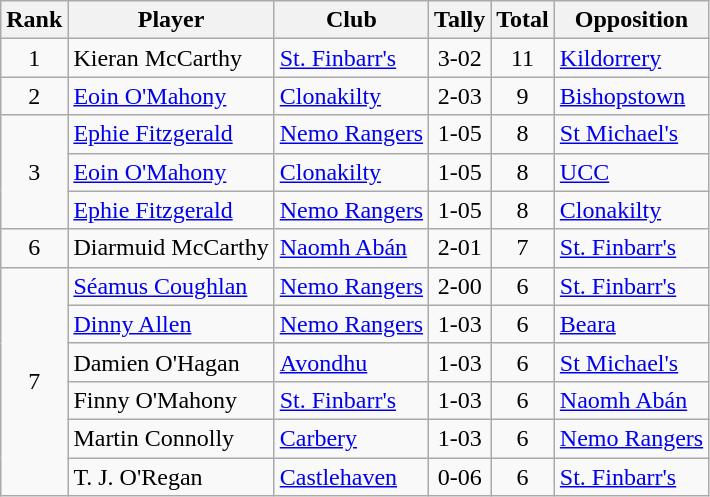<table class="wikitable">
<tr>
<th>Rank</th>
<th>Player</th>
<th>Club</th>
<th>Tally</th>
<th>Total</th>
<th>Opposition</th>
</tr>
<tr>
<td rowspan="1" style="text-align:center;">1</td>
<td>Kieran McCarthy</td>
<td><a href='#'>St. Finbarr's</a></td>
<td align=center>3-02</td>
<td align=center>11</td>
<td><a href='#'>Kildorrery</a></td>
</tr>
<tr>
<td rowspan="1" style="text-align:center;">2</td>
<td><a href='#'>Eoin O'Mahony</a></td>
<td><a href='#'>Clonakilty</a></td>
<td align=center>2-03</td>
<td align=center>9</td>
<td><a href='#'>Bishopstown</a></td>
</tr>
<tr>
<td rowspan="3" style="text-align:center;">3</td>
<td><a href='#'>Ephie Fitzgerald</a></td>
<td><a href='#'>Nemo Rangers</a></td>
<td align=center>1-05</td>
<td align=center>8</td>
<td><a href='#'>St Michael's</a></td>
</tr>
<tr>
<td><a href='#'>Eoin O'Mahony</a></td>
<td><a href='#'>Clonakilty</a></td>
<td align=center>1-05</td>
<td align=center>8</td>
<td><a href='#'>UCC</a></td>
</tr>
<tr>
<td><a href='#'>Ephie Fitzgerald</a></td>
<td><a href='#'>Nemo Rangers</a></td>
<td align=center>1-05</td>
<td align=center>8</td>
<td><a href='#'>Clonakilty</a></td>
</tr>
<tr>
<td rowspan="1" style="text-align:center;">6</td>
<td>Diarmuid McCarthy</td>
<td><a href='#'>Naomh Abán</a></td>
<td align=center>2-01</td>
<td align=center>7</td>
<td><a href='#'>St. Finbarr's</a></td>
</tr>
<tr>
<td rowspan="6" style="text-align:center;">7</td>
<td><a href='#'>Séamus Coughlan</a></td>
<td><a href='#'>Nemo Rangers</a></td>
<td align=center>2-00</td>
<td align=center>6</td>
<td><a href='#'>St. Finbarr's</a></td>
</tr>
<tr>
<td><a href='#'>Dinny Allen</a></td>
<td><a href='#'>Nemo Rangers</a></td>
<td align=center>1-03</td>
<td align=center>6</td>
<td><a href='#'>Beara</a></td>
</tr>
<tr>
<td>Damien O'Hagan</td>
<td><a href='#'>Avondhu</a></td>
<td align=center>1-03</td>
<td align=center>6</td>
<td><a href='#'>St Michael's</a></td>
</tr>
<tr>
<td>Finny O'Mahony</td>
<td><a href='#'>St. Finbarr's</a></td>
<td align=center>1-03</td>
<td align=center>6</td>
<td><a href='#'>Naomh Abán</a></td>
</tr>
<tr>
<td>Martin Connolly</td>
<td><a href='#'>Carbery</a></td>
<td align=center>1-03</td>
<td align=center>6</td>
<td><a href='#'>Nemo Rangers</a></td>
</tr>
<tr>
<td>T. J. O'Regan</td>
<td><a href='#'>Castlehaven</a></td>
<td align=center>0-06</td>
<td align=center>6</td>
<td><a href='#'>St. Finbarr's</a></td>
</tr>
</table>
